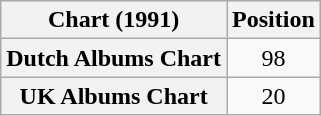<table class="wikitable plainrowheaders" style="text-align:center;">
<tr>
<th>Chart (1991)</th>
<th>Position</th>
</tr>
<tr>
<th scope="row">Dutch Albums Chart</th>
<td>98</td>
</tr>
<tr>
<th scope="row">UK Albums Chart</th>
<td>20</td>
</tr>
</table>
